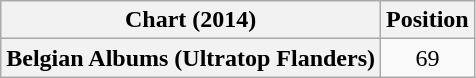<table class="wikitable plainrowheaders" style="text-align:center">
<tr>
<th scope="col">Chart (2014)</th>
<th scope="col">Position</th>
</tr>
<tr>
<th scope="row">Belgian Albums (Ultratop Flanders)</th>
<td>69</td>
</tr>
</table>
